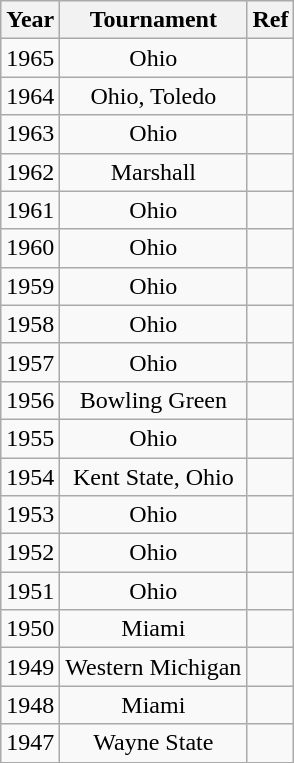<table class="wikitable" style="text-align:center" cellpadding=2 cellspacing=2>
<tr>
<th>Year</th>
<th>Tournament</th>
<th>Ref</th>
</tr>
<tr>
<td>1965</td>
<td>Ohio</td>
<td></td>
</tr>
<tr>
<td>1964</td>
<td>Ohio, Toledo</td>
<td></td>
</tr>
<tr>
<td>1963</td>
<td>Ohio</td>
<td></td>
</tr>
<tr>
<td>1962</td>
<td>Marshall</td>
<td></td>
</tr>
<tr>
<td>1961</td>
<td>Ohio</td>
<td></td>
</tr>
<tr>
<td>1960</td>
<td>Ohio</td>
<td></td>
</tr>
<tr>
<td>1959</td>
<td>Ohio</td>
<td></td>
</tr>
<tr>
<td>1958</td>
<td>Ohio</td>
<td></td>
</tr>
<tr>
<td>1957</td>
<td>Ohio</td>
<td></td>
</tr>
<tr>
<td>1956</td>
<td>Bowling Green</td>
<td></td>
</tr>
<tr>
<td>1955</td>
<td>Ohio</td>
<td></td>
</tr>
<tr>
<td>1954</td>
<td>Kent State, Ohio</td>
<td></td>
</tr>
<tr>
<td>1953</td>
<td>Ohio</td>
<td></td>
</tr>
<tr>
<td>1952</td>
<td>Ohio</td>
<td></td>
</tr>
<tr>
<td>1951</td>
<td>Ohio</td>
<td></td>
</tr>
<tr>
<td>1950</td>
<td>Miami</td>
<td></td>
</tr>
<tr>
<td>1949</td>
<td>Western Michigan</td>
<td></td>
</tr>
<tr>
<td>1948</td>
<td>Miami</td>
<td></td>
</tr>
<tr>
<td>1947</td>
<td>Wayne State</td>
<td></td>
</tr>
</table>
